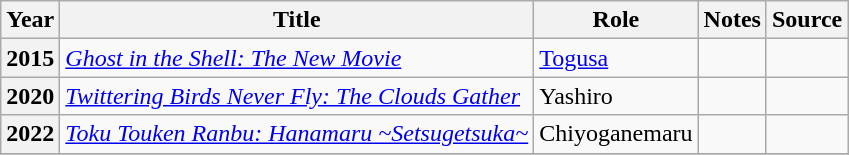<table class="wikitable sortable plainrowheaders">
<tr>
<th scope="col">Year</th>
<th scope="col">Title</th>
<th scope="col">Role</th>
<th scope="col" class="unsortable">Notes</th>
<th scope="col" class="unsortable">Source</th>
</tr>
<tr>
<th scope="row" rowspan="1">2015</th>
<td><em><a href='#'>Ghost in the Shell: The New Movie</a></em></td>
<td><a href='#'>Togusa</a></td>
<td></td>
<td></td>
</tr>
<tr>
<th scope="row" rowspan="1">2020</th>
<td><em><a href='#'>Twittering Birds Never Fly: The Clouds Gather</a></em></td>
<td>Yashiro</td>
<td></td>
<td></td>
</tr>
<tr>
<th scope="row" rowspan="1">2022</th>
<td><em><a href='#'>Toku Touken Ranbu: Hanamaru ~Setsugetsuka~</a></em></td>
<td>Chiyoganemaru</td>
<td></td>
<td></td>
</tr>
<tr>
</tr>
</table>
